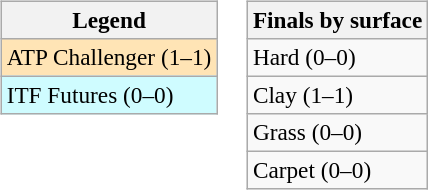<table>
<tr valign=top>
<td><br><table class=wikitable style=font-size:97%>
<tr>
<th>Legend</th>
</tr>
<tr bgcolor=moccasin>
<td>ATP Challenger (1–1)</td>
</tr>
<tr bgcolor=cffcff>
<td>ITF Futures (0–0)</td>
</tr>
</table>
</td>
<td><br><table class=wikitable style=font-size:97%>
<tr>
<th>Finals by surface</th>
</tr>
<tr>
<td>Hard (0–0)</td>
</tr>
<tr>
<td>Clay (1–1)</td>
</tr>
<tr>
<td>Grass (0–0)</td>
</tr>
<tr>
<td>Carpet (0–0)</td>
</tr>
</table>
</td>
</tr>
</table>
